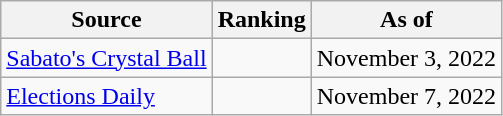<table class="wikitable" style="text-align:center">
<tr>
<th>Source</th>
<th>Ranking</th>
<th>As of</th>
</tr>
<tr>
<td align=left><a href='#'>Sabato's Crystal Ball</a></td>
<td></td>
<td>November 3, 2022</td>
</tr>
<tr>
<td align="left"><a href='#'>Elections Daily</a></td>
<td></td>
<td>November 7, 2022</td>
</tr>
</table>
